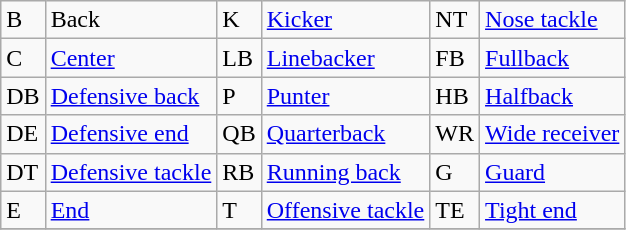<table class="wikitable">
<tr>
<td>B</td>
<td>Back</td>
<td>K</td>
<td><a href='#'>Kicker</a></td>
<td>NT</td>
<td><a href='#'>Nose tackle</a></td>
</tr>
<tr>
<td>C</td>
<td><a href='#'>Center</a></td>
<td>LB</td>
<td><a href='#'>Linebacker</a></td>
<td>FB</td>
<td><a href='#'>Fullback</a></td>
</tr>
<tr>
<td>DB</td>
<td><a href='#'>Defensive back</a></td>
<td>P</td>
<td><a href='#'>Punter</a></td>
<td>HB</td>
<td><a href='#'>Halfback</a></td>
</tr>
<tr>
<td>DE</td>
<td><a href='#'>Defensive end</a></td>
<td>QB</td>
<td><a href='#'>Quarterback</a></td>
<td>WR</td>
<td><a href='#'>Wide receiver</a></td>
</tr>
<tr>
<td>DT</td>
<td><a href='#'>Defensive tackle</a></td>
<td>RB</td>
<td><a href='#'>Running back</a></td>
<td>G</td>
<td><a href='#'>Guard</a></td>
</tr>
<tr>
<td>E</td>
<td><a href='#'>End</a></td>
<td>T</td>
<td><a href='#'>Offensive tackle</a></td>
<td>TE</td>
<td><a href='#'>Tight end</a></td>
</tr>
<tr>
</tr>
</table>
